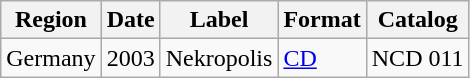<table class="wikitable">
<tr>
<th>Region</th>
<th>Date</th>
<th>Label</th>
<th>Format</th>
<th>Catalog</th>
</tr>
<tr>
<td>Germany</td>
<td>2003</td>
<td>Nekropolis</td>
<td><a href='#'>CD</a></td>
<td>NCD 011</td>
</tr>
</table>
